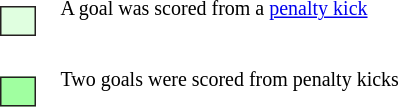<table style="font-size: smaller;">
<tr>
<td><br><table style="padding:0em .6em; height:1.5em; background:#e0ffe0; border:solid 1px #242020; width: 1.5em; margin:.25em .9em .25em .25em;" valign="top">
<tr>
<td></td>
</tr>
</table>
</td>
<td>A goal was scored from a <a href='#'>penalty kick</a></td>
</tr>
<tr>
<td><br><table style="padding:0em .6em; height:1.5em; background:#a0ffa0; border:solid 1px #242020; width: 1.5em; margin:.25em .9em .25em .25em;" valign="top">
<tr>
<td></td>
</tr>
</table>
</td>
<td>Two goals were scored from penalty kicks</td>
</tr>
</table>
